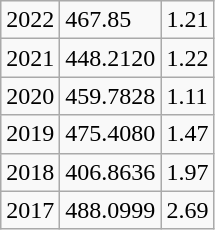<table class="wikitable">
<tr>
<td>2022</td>
<td>467.85</td>
<td>1.21</td>
</tr>
<tr>
<td>2021</td>
<td>448.2120</td>
<td>1.22</td>
</tr>
<tr>
<td>2020</td>
<td>459.7828</td>
<td>1.11</td>
</tr>
<tr>
<td>2019</td>
<td>475.4080</td>
<td>1.47</td>
</tr>
<tr>
<td>2018</td>
<td>406.8636</td>
<td>1.97</td>
</tr>
<tr>
<td>2017</td>
<td>488.0999</td>
<td>2.69</td>
</tr>
</table>
